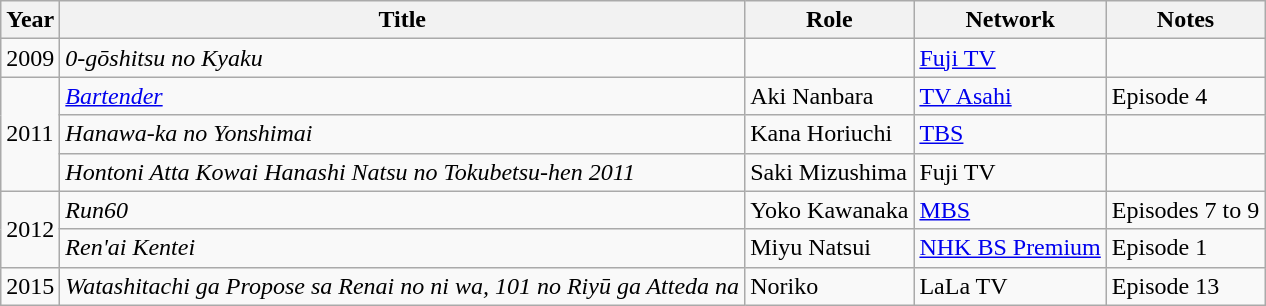<table class="wikitable">
<tr>
<th>Year</th>
<th>Title</th>
<th>Role</th>
<th>Network</th>
<th>Notes</th>
</tr>
<tr>
<td>2009</td>
<td><em>0-gōshitsu no Kyaku</em></td>
<td></td>
<td><a href='#'>Fuji TV</a></td>
<td></td>
</tr>
<tr>
<td rowspan="3">2011</td>
<td><em><a href='#'>Bartender</a></em></td>
<td>Aki Nanbara</td>
<td><a href='#'>TV Asahi</a></td>
<td>Episode 4</td>
</tr>
<tr>
<td><em>Hanawa-ka no Yonshimai</em></td>
<td>Kana Horiuchi</td>
<td><a href='#'>TBS</a></td>
<td></td>
</tr>
<tr>
<td><em>Hontoni Atta Kowai Hanashi Natsu no Tokubetsu-hen 2011</em></td>
<td>Saki Mizushima</td>
<td>Fuji TV</td>
<td></td>
</tr>
<tr>
<td rowspan="2">2012</td>
<td><em>Run60</em></td>
<td>Yoko Kawanaka</td>
<td><a href='#'>MBS</a></td>
<td>Episodes 7 to 9</td>
</tr>
<tr>
<td><em>Ren'ai Kentei</em></td>
<td>Miyu Natsui</td>
<td><a href='#'>NHK BS Premium</a></td>
<td>Episode 1</td>
</tr>
<tr>
<td>2015</td>
<td><em>Watashitachi ga Propose sa Renai no ni wa, 101 no Riyū ga Atteda na</em></td>
<td>Noriko</td>
<td>LaLa TV</td>
<td>Episode 13</td>
</tr>
</table>
